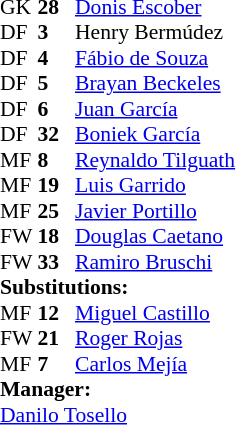<table style = "font-size: 90%" cellspacing = "0" cellpadding = "0">
<tr>
<td colspan = 4></td>
</tr>
<tr>
<th style="width:25px;"></th>
<th style="width:25px;"></th>
</tr>
<tr>
<td>GK</td>
<td><strong>28</strong></td>
<td> <a href='#'>Donis Escober</a></td>
</tr>
<tr>
<td>DF</td>
<td><strong>3</strong></td>
<td> Henry Bermúdez</td>
</tr>
<tr>
<td>DF</td>
<td><strong>4</strong></td>
<td> <a href='#'>Fábio de Souza</a></td>
<td></td>
<td></td>
</tr>
<tr>
<td>DF</td>
<td><strong>5</strong></td>
<td> <a href='#'>Brayan Beckeles</a></td>
<td></td>
<td></td>
</tr>
<tr>
<td>DF</td>
<td><strong>6</strong></td>
<td> <a href='#'>Juan García</a></td>
<td></td>
<td></td>
</tr>
<tr>
<td>DF</td>
<td><strong>32</strong></td>
<td> <a href='#'>Boniek García</a></td>
</tr>
<tr>
<td>MF</td>
<td><strong>8</strong></td>
<td> <a href='#'>Reynaldo Tilguath</a></td>
<td></td>
<td></td>
</tr>
<tr>
<td>MF</td>
<td><strong>19</strong></td>
<td> <a href='#'>Luis Garrido</a></td>
</tr>
<tr>
<td>MF</td>
<td><strong>25</strong></td>
<td> <a href='#'>Javier Portillo</a></td>
</tr>
<tr>
<td>FW</td>
<td><strong>18</strong></td>
<td> <a href='#'>Douglas Caetano</a></td>
<td></td>
<td></td>
</tr>
<tr>
<td>FW</td>
<td><strong>33</strong></td>
<td> <a href='#'>Ramiro Bruschi</a></td>
<td></td>
<td></td>
</tr>
<tr>
<td colspan = 3><strong>Substitutions:</strong></td>
</tr>
<tr>
<td>MF</td>
<td><strong>12</strong></td>
<td> <a href='#'>Miguel Castillo</a></td>
<td></td>
<td></td>
</tr>
<tr>
<td>FW</td>
<td><strong>21</strong></td>
<td> <a href='#'>Roger Rojas</a></td>
<td></td>
<td></td>
</tr>
<tr>
<td>MF</td>
<td><strong>7</strong></td>
<td> <a href='#'>Carlos Mejía</a></td>
<td></td>
<td></td>
</tr>
<tr>
<td colspan = 3><strong>Manager:</strong></td>
</tr>
<tr>
<td colspan = 3> <a href='#'>Danilo Tosello</a></td>
</tr>
</table>
